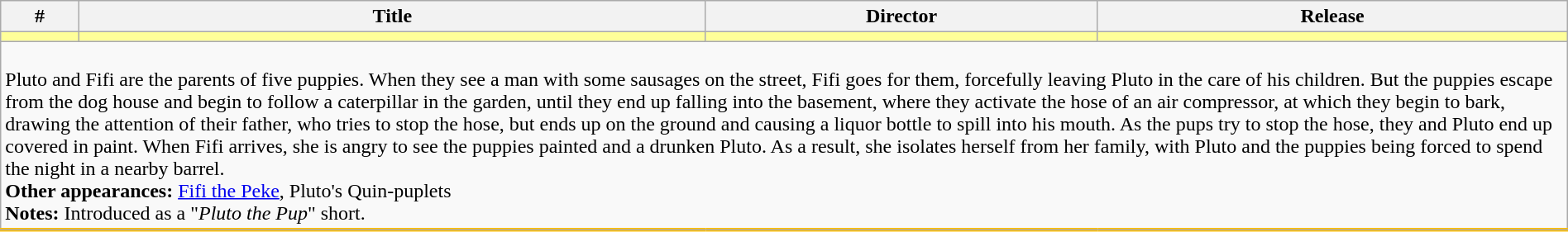<table class="wikitable sortable" width="100%">
<tr>
<th width="5%">#</th>
<th width="40%">Title</th>
<th width="25%" class="unsortable">Director</th>
<th width="30%">Release</th>
</tr>
<tr>
<td style="background-color: #FFFF99"></td>
<td style="background-color: #FFFF99"></td>
<td style="background-color: #FFFF99"></td>
<td style="background-color: #FFFF99"></td>
</tr>
<tr class="expand-child" style="border-bottom: 3px solid #FFBF00;">
<td colspan="4"><br>Pluto and Fifi are the parents of five puppies. When they see a man with some sausages on the street, Fifi goes for them, forcefully leaving Pluto in the care of his children. But the puppies escape from the dog house and begin to follow a caterpillar in the garden, until they end up falling into the basement, where they activate the hose of an air compressor, at which they begin to bark, drawing the attention of their father, who tries to stop the hose, but ends up on the ground and causing a liquor bottle to spill into his mouth. As the pups try to stop the hose, they and Pluto end up covered in paint. When Fifi arrives, she is angry to see the puppies painted and a drunken Pluto. As a result, she isolates herself from her family, with Pluto and the puppies being forced to spend the night in a nearby barrel.<br><strong>Other appearances:</strong> <a href='#'>Fifi the Peke</a>, Pluto's Quin-puplets<br><strong>Notes:</strong> Introduced as a "<em>Pluto the Pup</em>" short.</td>
</tr>
<tr>
</tr>
</table>
